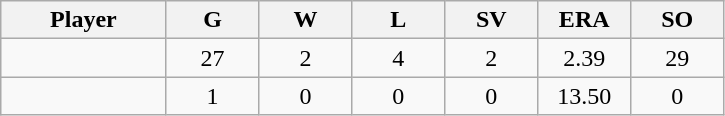<table class="wikitable sortable">
<tr>
<th bgcolor="#DDDDFF" width="16%">Player</th>
<th bgcolor="#DDDDFF" width="9%">G</th>
<th bgcolor="#DDDDFF" width="9%">W</th>
<th bgcolor="#DDDDFF" width="9%">L</th>
<th bgcolor="#DDDDFF" width="9%">SV</th>
<th bgcolor="#DDDDFF" width="9%">ERA</th>
<th bgcolor="#DDDDFF" width="9%">SO</th>
</tr>
<tr align="center">
<td></td>
<td>27</td>
<td>2</td>
<td>4</td>
<td>2</td>
<td>2.39</td>
<td>29</td>
</tr>
<tr align="center">
<td></td>
<td>1</td>
<td>0</td>
<td>0</td>
<td>0</td>
<td>13.50</td>
<td>0</td>
</tr>
</table>
